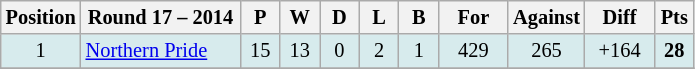<table class="wikitable" style="text-align:center; font-size:85%;">
<tr>
<th width=40 abbr="Position">Position</th>
<th width=100>Round 17 – 2014</th>
<th width=20 abbr="Played">P</th>
<th width=20 abbr="Won">W</th>
<th width=20 abbr="Drawn">D</th>
<th width=20 abbr="Lost">L</th>
<th width=20 abbr="Bye">B</th>
<th width=40 abbr="Points for">For</th>
<th width=40 abbr="Points against">Against</th>
<th width=40 abbr="Points difference">Diff</th>
<th width=20 abbr="Points">Pts</th>
</tr>
<tr style="background: #d7ebed;">
<td>1</td>
<td style="text-align:left;"> <a href='#'>Northern Pride</a></td>
<td>15</td>
<td>13</td>
<td>0</td>
<td>2</td>
<td>1</td>
<td>429</td>
<td>265</td>
<td>+164</td>
<td><strong>28</strong></td>
</tr>
<tr>
</tr>
</table>
